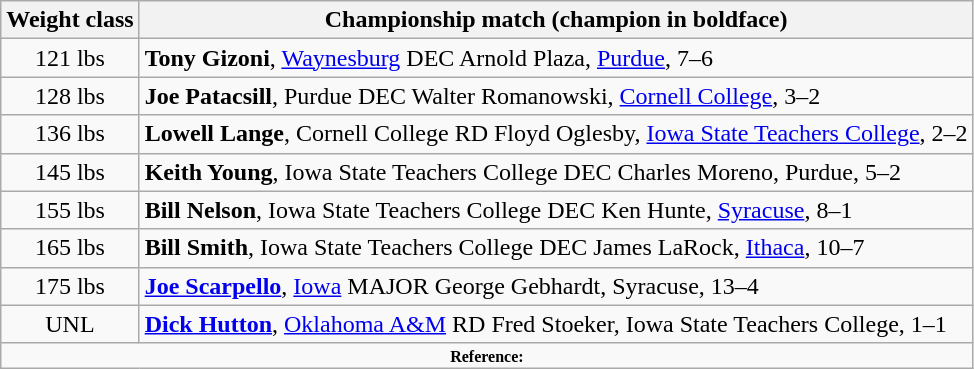<table class="wikitable" style="text-align:center">
<tr>
<th>Weight class</th>
<th>Championship match (champion in boldface)</th>
</tr>
<tr>
<td>121 lbs</td>
<td align=left><strong>Tony Gizoni</strong>, <a href='#'>Waynesburg</a> DEC Arnold Plaza, <a href='#'>Purdue</a>, 7–6</td>
</tr>
<tr>
<td>128 lbs</td>
<td align=left><strong>Joe Patacsill</strong>, Purdue DEC Walter Romanowski, <a href='#'>Cornell College</a>, 3–2</td>
</tr>
<tr>
<td>136 lbs</td>
<td align=left><strong>Lowell Lange</strong>, Cornell College RD Floyd Oglesby, <a href='#'>Iowa State Teachers College</a>, 2–2</td>
</tr>
<tr>
<td>145 lbs</td>
<td align=left><strong>Keith Young</strong>, Iowa State Teachers College DEC Charles Moreno, Purdue, 5–2</td>
</tr>
<tr>
<td>155 lbs</td>
<td align=left><strong>Bill Nelson</strong>, Iowa State Teachers College DEC Ken Hunte, <a href='#'>Syracuse</a>, 8–1</td>
</tr>
<tr>
<td>165 lbs</td>
<td align=left><strong>Bill Smith</strong>, Iowa State Teachers College DEC James LaRock, <a href='#'>Ithaca</a>, 10–7</td>
</tr>
<tr>
<td>175 lbs</td>
<td align=left><strong><a href='#'>Joe Scarpello</a></strong>, <a href='#'>Iowa</a> MAJOR George Gebhardt, Syracuse, 13–4</td>
</tr>
<tr>
<td>UNL</td>
<td align="left"><strong><a href='#'>Dick Hutton</a></strong>, <a href='#'>Oklahoma A&M</a> RD Fred Stoeker, Iowa State Teachers College, 1–1</td>
</tr>
<tr>
<td colspan="2"  style="font-size:8pt; text-align:center;"><strong>Reference:</strong></td>
</tr>
</table>
